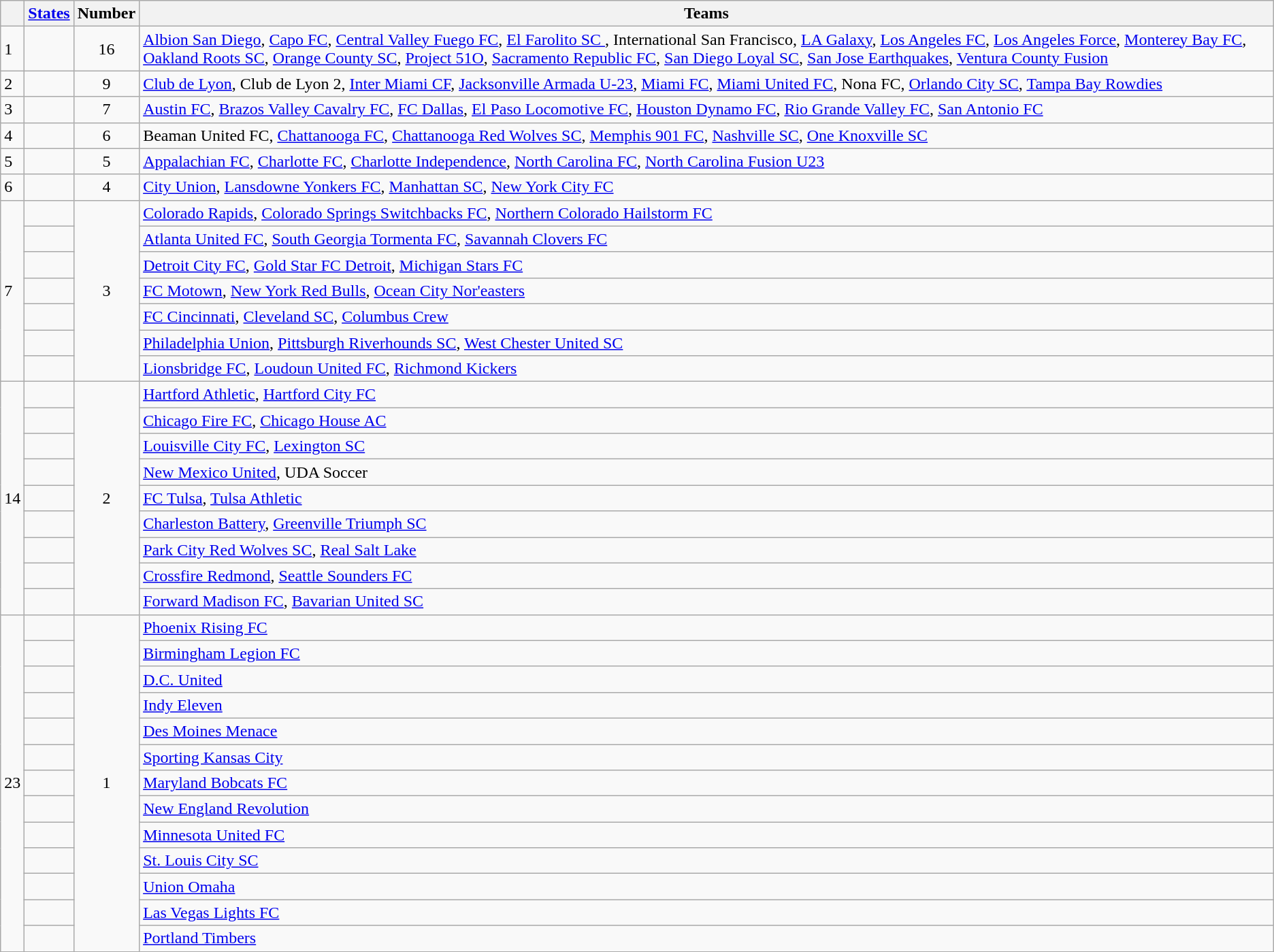<table class="wikitable">
<tr>
<th></th>
<th><a href='#'>States</a></th>
<th>Number</th>
<th>Teams</th>
</tr>
<tr>
<td>1</td>
<td></td>
<td style="text-align:center">16</td>
<td><a href='#'>Albion San Diego</a>, <a href='#'>Capo FC</a>, <a href='#'>Central Valley Fuego FC</a>, <a href='#'>El Farolito SC </a>, International San Francisco, <a href='#'>LA Galaxy</a>, <a href='#'>Los Angeles FC</a>, <a href='#'>Los Angeles Force</a>, <a href='#'>Monterey Bay FC</a>, <a href='#'>Oakland Roots SC</a>, <a href='#'>Orange County SC</a>, <a href='#'>Project 51O</a>, <a href='#'>Sacramento Republic FC</a>, <a href='#'>San Diego Loyal SC</a>, <a href='#'>San Jose Earthquakes</a>, <a href='#'>Ventura County Fusion</a></td>
</tr>
<tr>
<td>2</td>
<td></td>
<td style="text-align:center">9</td>
<td><a href='#'>Club de Lyon</a>, Club de Lyon 2, <a href='#'>Inter Miami CF</a>, <a href='#'>Jacksonville Armada U-23</a>, <a href='#'>Miami FC</a>, <a href='#'>Miami United FC</a>, Nona FC, <a href='#'>Orlando City SC</a>, <a href='#'>Tampa Bay Rowdies</a></td>
</tr>
<tr>
<td>3</td>
<td></td>
<td style="text-align:center">7</td>
<td><a href='#'>Austin FC</a>, <a href='#'>Brazos Valley Cavalry FC</a>, <a href='#'>FC Dallas</a>, <a href='#'>El Paso Locomotive FC</a>, <a href='#'>Houston Dynamo FC</a>, <a href='#'>Rio Grande Valley FC</a>, <a href='#'>San Antonio FC</a></td>
</tr>
<tr>
<td>4</td>
<td></td>
<td style="text-align:center">6</td>
<td>Beaman United FC, <a href='#'>Chattanooga FC</a>, <a href='#'>Chattanooga Red Wolves SC</a>, <a href='#'>Memphis 901 FC</a>, <a href='#'>Nashville SC</a>, <a href='#'>One Knoxville SC</a></td>
</tr>
<tr>
<td>5</td>
<td></td>
<td style="text-align:center">5</td>
<td><a href='#'>Appalachian FC</a>, <a href='#'>Charlotte FC</a>, <a href='#'>Charlotte Independence</a>, <a href='#'>North Carolina FC</a>, <a href='#'>North Carolina Fusion U23</a></td>
</tr>
<tr>
<td>6</td>
<td></td>
<td style="text-align:center">4</td>
<td><a href='#'>City Union</a>, <a href='#'>Lansdowne Yonkers FC</a>, <a href='#'>Manhattan SC</a>, <a href='#'>New York City FC</a></td>
</tr>
<tr>
<td rowspan="7">7</td>
<td></td>
<td rowspan="7" style="text-align:center">3</td>
<td><a href='#'>Colorado Rapids</a>, <a href='#'>Colorado Springs Switchbacks FC</a>, <a href='#'>Northern Colorado Hailstorm FC</a></td>
</tr>
<tr>
<td></td>
<td><a href='#'>Atlanta United FC</a>, <a href='#'>South Georgia Tormenta FC</a>, <a href='#'>Savannah Clovers FC</a></td>
</tr>
<tr>
<td></td>
<td><a href='#'>Detroit City FC</a>, <a href='#'>Gold Star FC Detroit</a>, <a href='#'>Michigan Stars FC</a></td>
</tr>
<tr>
<td></td>
<td><a href='#'>FC Motown</a>, <a href='#'>New York Red Bulls</a>, <a href='#'>Ocean City Nor'easters</a></td>
</tr>
<tr>
<td></td>
<td><a href='#'>FC Cincinnati</a>, <a href='#'>Cleveland SC</a>, <a href='#'>Columbus Crew</a></td>
</tr>
<tr>
<td></td>
<td><a href='#'>Philadelphia Union</a>, <a href='#'>Pittsburgh Riverhounds SC</a>, <a href='#'>West Chester United SC</a></td>
</tr>
<tr>
<td></td>
<td><a href='#'>Lionsbridge FC</a>, <a href='#'>Loudoun United FC</a>, <a href='#'>Richmond Kickers</a></td>
</tr>
<tr>
<td rowspan="9">14</td>
<td></td>
<td rowspan="9" style="text-align:center">2</td>
<td><a href='#'>Hartford Athletic</a>, <a href='#'>Hartford City FC</a></td>
</tr>
<tr>
<td></td>
<td><a href='#'>Chicago Fire FC</a>, <a href='#'>Chicago House AC</a></td>
</tr>
<tr>
<td></td>
<td><a href='#'>Louisville City FC</a>, <a href='#'>Lexington SC</a></td>
</tr>
<tr>
<td></td>
<td><a href='#'>New Mexico United</a>, UDA Soccer</td>
</tr>
<tr>
<td></td>
<td><a href='#'>FC Tulsa</a>, <a href='#'>Tulsa Athletic</a></td>
</tr>
<tr>
<td></td>
<td><a href='#'>Charleston Battery</a>, <a href='#'>Greenville Triumph SC</a></td>
</tr>
<tr>
<td></td>
<td><a href='#'>Park City Red Wolves SC</a>, <a href='#'>Real Salt Lake</a></td>
</tr>
<tr>
<td></td>
<td><a href='#'>Crossfire Redmond</a>, <a href='#'>Seattle Sounders FC</a></td>
</tr>
<tr>
<td></td>
<td><a href='#'>Forward Madison FC</a>, <a href='#'>Bavarian United SC</a></td>
</tr>
<tr>
<td rowspan="13">23</td>
<td></td>
<td rowspan="13" style="text-align:center">1</td>
<td><a href='#'>Phoenix Rising FC</a></td>
</tr>
<tr>
<td></td>
<td><a href='#'>Birmingham Legion FC</a></td>
</tr>
<tr>
<td></td>
<td><a href='#'>D.C. United</a></td>
</tr>
<tr>
<td></td>
<td><a href='#'>Indy Eleven</a></td>
</tr>
<tr>
<td></td>
<td><a href='#'>Des Moines Menace</a></td>
</tr>
<tr>
<td></td>
<td><a href='#'>Sporting Kansas City</a></td>
</tr>
<tr>
<td></td>
<td><a href='#'>Maryland Bobcats FC</a></td>
</tr>
<tr>
<td></td>
<td><a href='#'>New England Revolution</a></td>
</tr>
<tr>
<td></td>
<td><a href='#'>Minnesota United FC</a></td>
</tr>
<tr>
<td></td>
<td><a href='#'>St. Louis City SC</a></td>
</tr>
<tr>
<td></td>
<td><a href='#'>Union Omaha</a></td>
</tr>
<tr>
<td></td>
<td><a href='#'>Las Vegas Lights FC</a></td>
</tr>
<tr>
<td></td>
<td><a href='#'>Portland Timbers</a></td>
</tr>
</table>
